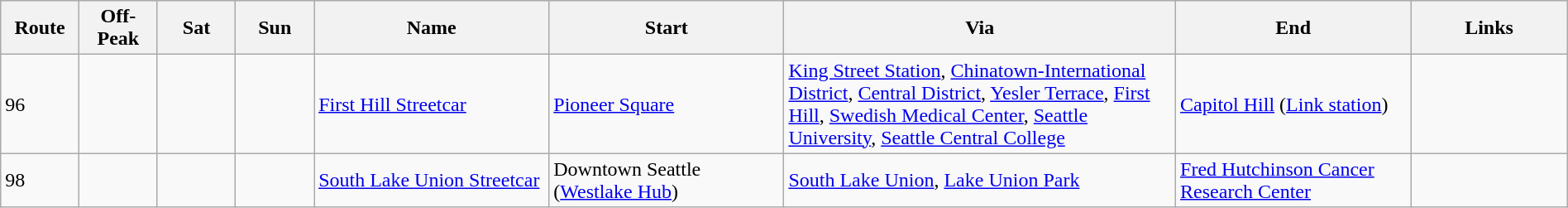<table class="sortable wikitable" width=100%>
<tr>
<th width=5%><strong>Route</strong></th>
<th width=5%><strong>Off-Peak</strong></th>
<th width=5%><strong>Sat</strong></th>
<th width=5%><strong>Sun</strong></th>
<th width=15%><strong>Name</strong></th>
<th width=15%><strong>Start</strong></th>
<th width=25%><strong>Via</strong></th>
<th width=15%><strong>End</strong></th>
<th width=10%><strong>Links</strong></th>
</tr>
<tr>
<td>96</td>
<td></td>
<td></td>
<td></td>
<td><a href='#'>First Hill Streetcar</a></td>
<td><a href='#'>Pioneer Square</a></td>
<td><a href='#'>King Street Station</a>, <a href='#'>Chinatown-International District</a>, <a href='#'>Central District</a>, <a href='#'>Yesler Terrace</a>, <a href='#'>First Hill</a>, <a href='#'>Swedish Medical Center</a>, <a href='#'>Seattle University</a>, <a href='#'>Seattle Central College</a></td>
<td><a href='#'>Capitol Hill</a> (<a href='#'>Link station</a>)</td>
<td></td>
</tr>
<tr>
<td>98</td>
<td></td>
<td></td>
<td></td>
<td><a href='#'>South Lake Union Streetcar</a></td>
<td>Downtown Seattle (<a href='#'>Westlake Hub</a>)</td>
<td><a href='#'>South Lake Union</a>, <a href='#'>Lake Union Park</a></td>
<td><a href='#'>Fred Hutchinson Cancer Research Center</a></td>
<td></td>
</tr>
</table>
